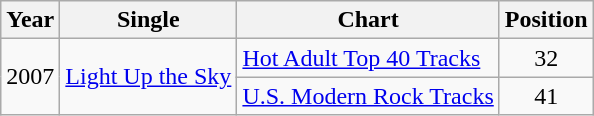<table class="wikitable">
<tr>
<th>Year</th>
<th>Single</th>
<th>Chart</th>
<th>Position</th>
</tr>
<tr>
<td rowspan="2">2007</td>
<td rowspan="2"><a href='#'>Light Up the Sky</a></td>
<td><a href='#'>Hot Adult Top 40 Tracks</a></td>
<td style="text-align:center;">32</td>
</tr>
<tr>
<td><a href='#'>U.S. Modern Rock Tracks</a></td>
<td style="text-align:center;">41</td>
</tr>
</table>
